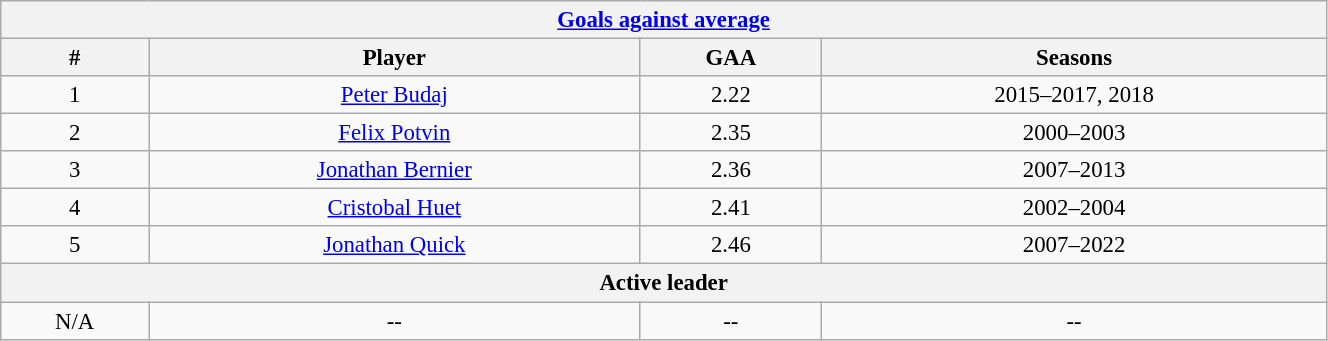<table class="wikitable" style="text-align: center; font-size: 95%" width="70%">
<tr>
<th colspan="4"><a href='#'>Goals against average</a></th>
</tr>
<tr>
<th>#</th>
<th>Player</th>
<th>GAA</th>
<th>Seasons</th>
</tr>
<tr>
<td>1</td>
<td><a href='#'>Peter Budaj</a></td>
<td>2.22</td>
<td>2015–2017, 2018</td>
</tr>
<tr>
<td>2</td>
<td><a href='#'>Felix Potvin</a></td>
<td>2.35</td>
<td>2000–2003</td>
</tr>
<tr>
<td>3</td>
<td><a href='#'>Jonathan Bernier</a></td>
<td>2.36</td>
<td>2007–2013</td>
</tr>
<tr>
<td>4</td>
<td><a href='#'>Cristobal Huet</a></td>
<td>2.41</td>
<td>2002–2004</td>
</tr>
<tr>
<td>5</td>
<td><a href='#'>Jonathan Quick</a></td>
<td>2.46</td>
<td>2007–2022</td>
</tr>
<tr>
<th colspan="4">Active leader</th>
</tr>
<tr>
<td>N/A</td>
<td>--</td>
<td>--</td>
<td>--</td>
</tr>
</table>
